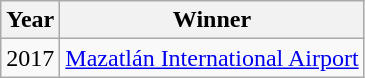<table class="wikitable">
<tr>
<th>Year</th>
<th>Winner</th>
</tr>
<tr>
<td>2017</td>
<td> <a href='#'>Mazatlán International Airport</a></td>
</tr>
</table>
